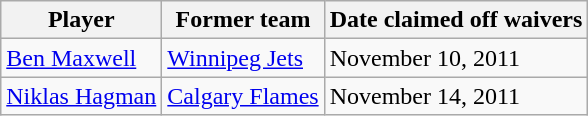<table class="wikitable">
<tr>
<th>Player</th>
<th>Former team</th>
<th>Date claimed off waivers</th>
</tr>
<tr>
<td><a href='#'>Ben Maxwell</a></td>
<td><a href='#'>Winnipeg Jets</a></td>
<td>November 10, 2011</td>
</tr>
<tr>
<td><a href='#'>Niklas Hagman</a></td>
<td><a href='#'>Calgary Flames</a></td>
<td>November 14, 2011</td>
</tr>
</table>
